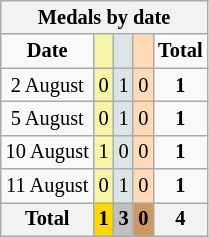<table class="wikitable" style="font-size:85%">
<tr bgcolor="#efefef">
<th colspan=6>Medals by date</th>
</tr>
<tr align=center>
<td><strong>Date</strong></td>
<td bgcolor=#f7f6a8></td>
<td bgcolor=#dce5e5></td>
<td bgcolor=#ffdab9></td>
<td><strong>Total</strong></td>
</tr>
<tr align=center>
<td>2 August</td>
<td style="background:#F7F6A8;">0</td>
<td style="background:#DCE5E5;">1</td>
<td style="background:#FFDAB9;">0</td>
<td><strong>1</strong></td>
</tr>
<tr align=center>
<td>5 August</td>
<td style="background:#F7F6A8;">0</td>
<td style="background:#DCE5E5;">1</td>
<td style="background:#FFDAB9;">0</td>
<td><strong>1</strong></td>
</tr>
<tr align=center>
<td>10 August</td>
<td style="background:#F7F6A8;">1</td>
<td style="background:#DCE5E5;">0</td>
<td style="background:#FFDAB9;">0</td>
<td><strong>1</strong></td>
</tr>
<tr align=center>
<td>11 August</td>
<td style="background:#F7F6A8;">0</td>
<td style="background:#DCE5E5;">1</td>
<td style="background:#FFDAB9;">0</td>
<td><strong>1</strong></td>
</tr>
<tr align=center>
<th><strong>Total</strong></th>
<th style="background:gold;"><strong>1</strong></th>
<th style="background:silver;"><strong>3</strong></th>
<th style="background:#c96;"><strong>0</strong></th>
<th>4</th>
</tr>
</table>
